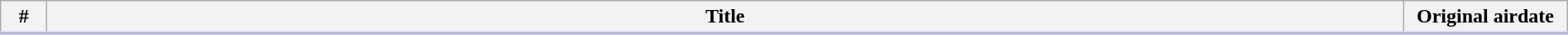<table class="wikitable" style="width:100%; margin:auto; background:#FFF;">
<tr style="border-bottom: 3px solid #CCF">
<th width="30">#</th>
<th>Title</th>
<th width="125">Original airdate</th>
</tr>
<tr>
</tr>
</table>
